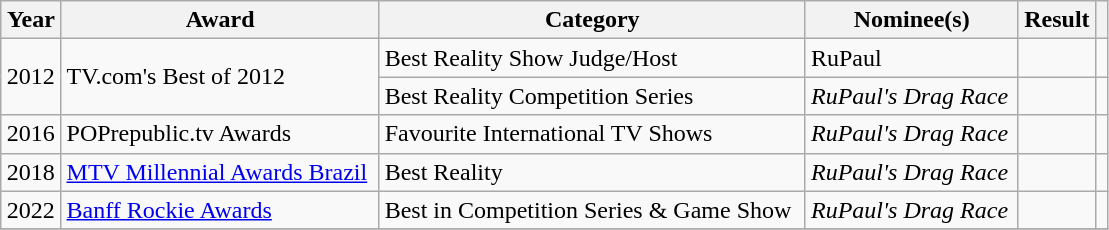<table class="wikitable">
<tr>
<th>Year</th>
<th>Award</th>
<th>Category</th>
<th>Nominee(s)</th>
<th>Result</th>
<th scope="col" class="unsortable" style="width:1%;"></th>
</tr>
<tr>
<td rowspan="2" style="text-align: center;">2012</td>
<td rowspan="2">TV.com's Best of 2012</td>
<td>Best Reality Show Judge/Host</td>
<td>RuPaul</td>
<td></td>
<td></td>
</tr>
<tr>
<td>Best Reality Competition Series</td>
<td><em>RuPaul's Drag Race</em></td>
<td></td>
<td></td>
</tr>
<tr>
<td style="text-align: center;">2016</td>
<td>POPrepublic.tv Awards</td>
<td>Favourite International TV Shows</td>
<td><em>RuPaul's Drag Race</em></td>
<td></td>
<td></td>
</tr>
<tr>
<td style="text-align: center;">2018</td>
<td><a href='#'>MTV Millennial Awards Brazil</a></td>
<td>Best Reality</td>
<td><em>RuPaul's Drag Race</em></td>
<td></td>
<td></td>
</tr>
<tr>
<td style="text-align: center;">2022</td>
<td><a href='#'>Banff Rockie Awards</a></td>
<td>Best in Competition Series & Game Show</td>
<td><em>RuPaul's Drag Race</em></td>
<td></td>
<td></td>
</tr>
<tr>
</tr>
</table>
